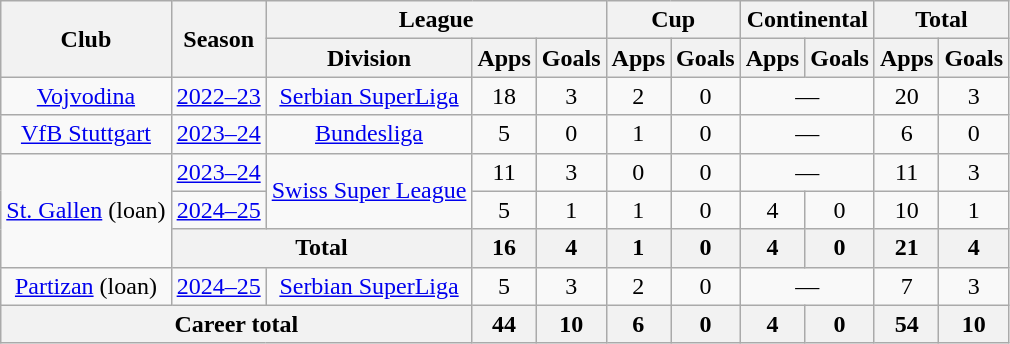<table class="wikitable" style="text-align:center">
<tr>
<th rowspan="2">Club</th>
<th rowspan="2">Season</th>
<th colspan="3">League</th>
<th colspan="2">Cup</th>
<th colspan="2">Continental</th>
<th colspan="2">Total</th>
</tr>
<tr>
<th>Division</th>
<th>Apps</th>
<th>Goals</th>
<th>Apps</th>
<th>Goals</th>
<th>Apps</th>
<th>Goals</th>
<th>Apps</th>
<th>Goals</th>
</tr>
<tr>
<td><a href='#'>Vojvodina</a></td>
<td><a href='#'>2022–23</a></td>
<td><a href='#'>Serbian SuperLiga</a></td>
<td>18</td>
<td>3</td>
<td>2</td>
<td>0</td>
<td colspan="2">—</td>
<td>20</td>
<td>3</td>
</tr>
<tr>
<td><a href='#'>VfB Stuttgart</a></td>
<td><a href='#'>2023–24</a></td>
<td><a href='#'>Bundesliga</a></td>
<td>5</td>
<td>0</td>
<td>1</td>
<td>0</td>
<td colspan="2">—</td>
<td>6</td>
<td>0</td>
</tr>
<tr>
<td rowspan="3"><a href='#'>St. Gallen</a> (loan)</td>
<td><a href='#'>2023–24</a></td>
<td rowspan="2"><a href='#'>Swiss Super League</a></td>
<td>11</td>
<td>3</td>
<td>0</td>
<td>0</td>
<td colspan="2">—</td>
<td>11</td>
<td>3</td>
</tr>
<tr>
<td><a href='#'>2024–25</a></td>
<td>5</td>
<td>1</td>
<td>1</td>
<td>0</td>
<td>4</td>
<td>0</td>
<td>10</td>
<td>1</td>
</tr>
<tr>
<th colspan="2">Total</th>
<th>16</th>
<th>4</th>
<th>1</th>
<th>0</th>
<th>4</th>
<th>0</th>
<th>21</th>
<th>4</th>
</tr>
<tr>
<td><a href='#'>Partizan</a> (loan)</td>
<td><a href='#'>2024–25</a></td>
<td><a href='#'>Serbian SuperLiga</a></td>
<td>5</td>
<td>3</td>
<td>2</td>
<td>0</td>
<td colspan="2">—</td>
<td>7</td>
<td>3</td>
</tr>
<tr>
<th colspan="3">Career total</th>
<th>44</th>
<th>10</th>
<th>6</th>
<th>0</th>
<th>4</th>
<th>0</th>
<th>54</th>
<th>10</th>
</tr>
</table>
